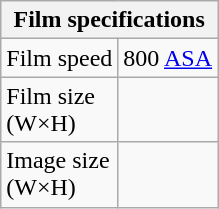<table class="wikitable">
<tr>
<th colspan="2">Film specifications</th>
</tr>
<tr>
<td>Film speed</td>
<td>800 <a href='#'>ASA</a></td>
</tr>
<tr>
<td>Film size<br>(W×H)</td>
<td></td>
</tr>
<tr>
<td>Image size<br>(W×H)</td>
<td></td>
</tr>
</table>
